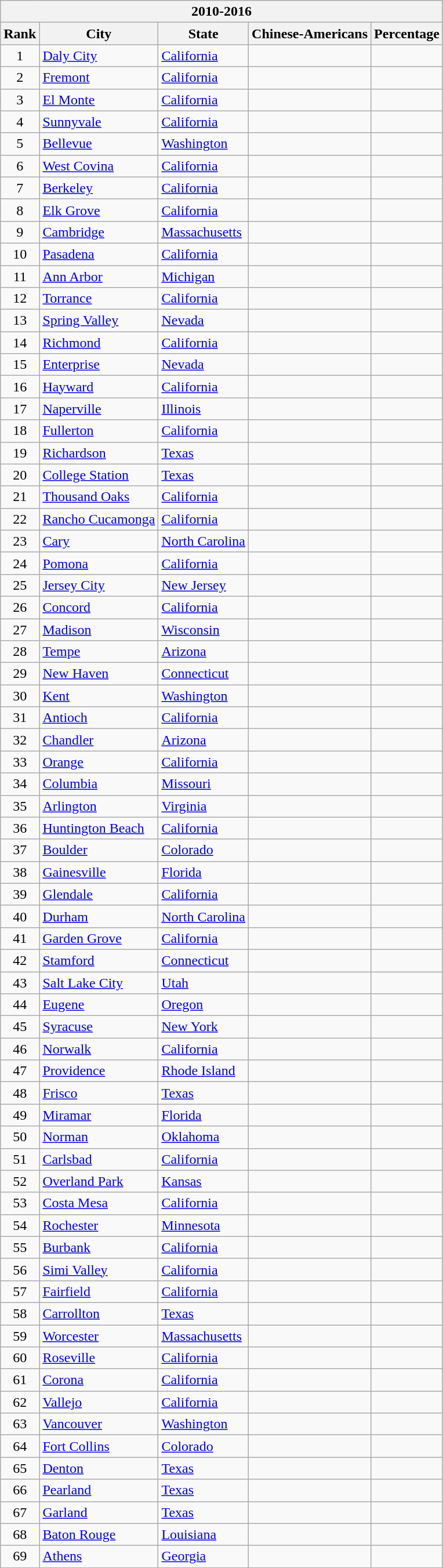<table class="wikitable sortable collapsible">
<tr>
<th colspan="5">2010-2016</th>
</tr>
<tr>
<th>Rank</th>
<th>City</th>
<th>State</th>
<th>Chinese-Americans</th>
<th>Percentage</th>
</tr>
<tr>
<td align=center>1</td>
<td><a href='#'>Daly City</a></td>
<td><a href='#'>California</a></td>
<td align=right></td>
<td align=right></td>
</tr>
<tr>
<td align=center>2</td>
<td><a href='#'>Fremont</a></td>
<td><a href='#'>California</a></td>
<td align=right></td>
<td align=right></td>
</tr>
<tr>
<td align=center>3</td>
<td><a href='#'>El Monte</a></td>
<td><a href='#'>California</a></td>
<td align=right></td>
<td align=right></td>
</tr>
<tr>
<td align=center>4</td>
<td><a href='#'>Sunnyvale</a></td>
<td><a href='#'>California</a></td>
<td align=right></td>
<td align=right></td>
</tr>
<tr>
<td align=center>5</td>
<td><a href='#'>Bellevue</a></td>
<td><a href='#'>Washington</a></td>
<td align=right></td>
<td align=right></td>
</tr>
<tr>
<td align=center>6</td>
<td><a href='#'>West Covina</a></td>
<td><a href='#'>California</a></td>
<td align=right></td>
<td align=right></td>
</tr>
<tr>
<td align=center>7</td>
<td><a href='#'>Berkeley</a></td>
<td><a href='#'>California</a></td>
<td align=right></td>
<td align=right></td>
</tr>
<tr>
<td align=center>8</td>
<td><a href='#'>Elk Grove</a></td>
<td><a href='#'>California</a></td>
<td align=right></td>
<td align=right></td>
</tr>
<tr>
<td align=center>9</td>
<td><a href='#'>Cambridge</a></td>
<td><a href='#'>Massachusetts</a></td>
<td align=right></td>
<td align=right></td>
</tr>
<tr>
<td align=center>10</td>
<td><a href='#'>Pasadena</a></td>
<td><a href='#'>California</a></td>
<td align=right></td>
<td align=right></td>
</tr>
<tr>
<td align=center>11</td>
<td><a href='#'>Ann Arbor</a></td>
<td><a href='#'>Michigan</a></td>
<td align=right></td>
<td align=right></td>
</tr>
<tr>
<td align=center>12</td>
<td><a href='#'>Torrance</a></td>
<td><a href='#'>California</a></td>
<td align=right></td>
<td align=right></td>
</tr>
<tr>
<td align=center>13</td>
<td><a href='#'>Spring Valley</a></td>
<td><a href='#'>Nevada</a></td>
<td align=right></td>
<td align=right></td>
</tr>
<tr>
<td align=center>14</td>
<td><a href='#'>Richmond</a></td>
<td><a href='#'>California</a></td>
<td align=right></td>
<td align=right></td>
</tr>
<tr>
<td align=center>15</td>
<td><a href='#'>Enterprise</a></td>
<td><a href='#'>Nevada</a></td>
<td align=right></td>
<td align=right></td>
</tr>
<tr>
<td align=center>16</td>
<td><a href='#'>Hayward</a></td>
<td><a href='#'>California</a></td>
<td align=right></td>
<td align=right></td>
</tr>
<tr>
<td align=center>17</td>
<td><a href='#'>Naperville</a></td>
<td><a href='#'>Illinois</a></td>
<td align=right></td>
<td align=right></td>
</tr>
<tr>
<td align=center>18</td>
<td><a href='#'>Fullerton</a></td>
<td><a href='#'>California</a></td>
<td align=right></td>
<td align=right></td>
</tr>
<tr>
<td align=center>19</td>
<td><a href='#'>Richardson</a></td>
<td><a href='#'>Texas</a></td>
<td align=right></td>
<td align=right></td>
</tr>
<tr>
<td align=center>20</td>
<td><a href='#'>College Station</a></td>
<td><a href='#'>Texas</a></td>
<td align=right></td>
<td align=right></td>
</tr>
<tr>
<td align=center>21</td>
<td><a href='#'>Thousand Oaks</a></td>
<td><a href='#'>California</a></td>
<td align=right></td>
<td align=right></td>
</tr>
<tr>
<td align=center>22</td>
<td><a href='#'>Rancho Cucamonga</a></td>
<td><a href='#'>California</a></td>
<td align=right></td>
<td align=right></td>
</tr>
<tr>
<td align=center>23</td>
<td><a href='#'>Cary</a></td>
<td><a href='#'>North Carolina</a></td>
<td align=right></td>
<td align=right></td>
</tr>
<tr>
<td align=center>24</td>
<td><a href='#'>Pomona</a></td>
<td><a href='#'>California</a></td>
<td align=right></td>
<td align=right></td>
</tr>
<tr>
<td align=center>25</td>
<td><a href='#'>Jersey City</a></td>
<td><a href='#'>New Jersey</a></td>
<td align=right></td>
<td align=right></td>
</tr>
<tr>
<td align=center>26</td>
<td><a href='#'>Concord</a></td>
<td><a href='#'>California</a></td>
<td align=right></td>
<td align=right></td>
</tr>
<tr>
<td align=center>27</td>
<td><a href='#'>Madison</a></td>
<td><a href='#'>Wisconsin</a></td>
<td align=right></td>
<td align=right></td>
</tr>
<tr>
<td align=center>28</td>
<td><a href='#'>Tempe</a></td>
<td><a href='#'>Arizona</a></td>
<td align=right></td>
<td align=right></td>
</tr>
<tr>
<td align=center>29</td>
<td><a href='#'>New Haven</a></td>
<td><a href='#'>Connecticut</a></td>
<td align=right></td>
<td align=right></td>
</tr>
<tr>
<td align=center>30</td>
<td><a href='#'>Kent</a></td>
<td><a href='#'>Washington</a></td>
<td align=right></td>
<td align=right></td>
</tr>
<tr>
<td align=center>31</td>
<td><a href='#'>Antioch</a></td>
<td><a href='#'>California</a></td>
<td align=right></td>
<td align=right></td>
</tr>
<tr>
<td align=center>32</td>
<td><a href='#'>Chandler</a></td>
<td><a href='#'>Arizona</a></td>
<td align=right></td>
<td align=right></td>
</tr>
<tr>
<td align=center>33</td>
<td><a href='#'>Orange</a></td>
<td><a href='#'>California</a></td>
<td align=right></td>
<td align=right></td>
</tr>
<tr>
<td align=center>34</td>
<td><a href='#'>Columbia</a></td>
<td><a href='#'>Missouri</a></td>
<td align=right></td>
<td align=right></td>
</tr>
<tr>
<td align=center>35</td>
<td><a href='#'>Arlington</a></td>
<td><a href='#'>Virginia</a></td>
<td align=right></td>
<td align=right></td>
</tr>
<tr>
<td align=center>36</td>
<td><a href='#'>Huntington Beach</a></td>
<td><a href='#'>California</a></td>
<td align=right></td>
<td align=right></td>
</tr>
<tr>
<td align=center>37</td>
<td><a href='#'>Boulder</a></td>
<td><a href='#'>Colorado</a></td>
<td align=right></td>
<td align=right></td>
</tr>
<tr>
<td align=center>38</td>
<td><a href='#'>Gainesville</a></td>
<td><a href='#'>Florida</a></td>
<td align=right></td>
<td align=right></td>
</tr>
<tr>
<td align=center>39</td>
<td><a href='#'>Glendale</a></td>
<td><a href='#'>California</a></td>
<td align=right></td>
<td align=right></td>
</tr>
<tr>
<td align=center>40</td>
<td><a href='#'>Durham</a></td>
<td><a href='#'>North Carolina</a></td>
<td align=right></td>
<td align=right></td>
</tr>
<tr>
<td align=center>41</td>
<td><a href='#'>Garden Grove</a></td>
<td><a href='#'>California</a></td>
<td align=right></td>
<td align=right></td>
</tr>
<tr>
<td align=center>42</td>
<td><a href='#'>Stamford</a></td>
<td><a href='#'>Connecticut</a></td>
<td align=right></td>
<td align=right></td>
</tr>
<tr>
<td align=center>43</td>
<td><a href='#'>Salt Lake City</a></td>
<td><a href='#'>Utah</a></td>
<td align=right></td>
<td align=right></td>
</tr>
<tr>
<td align=center>44</td>
<td><a href='#'>Eugene</a></td>
<td><a href='#'>Oregon</a></td>
<td align=right></td>
<td align=right></td>
</tr>
<tr>
<td align=center>45</td>
<td><a href='#'>Syracuse</a></td>
<td><a href='#'>New York</a></td>
<td align=right></td>
<td align=right></td>
</tr>
<tr>
<td align=center>46</td>
<td><a href='#'>Norwalk</a></td>
<td><a href='#'>California</a></td>
<td align=right></td>
<td align=right></td>
</tr>
<tr>
<td align=center>47</td>
<td><a href='#'>Providence</a></td>
<td><a href='#'>Rhode Island</a></td>
<td align=right></td>
<td align=right></td>
</tr>
<tr>
<td align=center>48</td>
<td><a href='#'>Frisco</a></td>
<td><a href='#'>Texas</a></td>
<td align=right></td>
<td align=right></td>
</tr>
<tr>
<td align=center>49</td>
<td><a href='#'>Miramar</a></td>
<td><a href='#'>Florida</a></td>
<td align=right></td>
<td align=right></td>
</tr>
<tr>
<td align=center>50</td>
<td><a href='#'>Norman</a></td>
<td><a href='#'>Oklahoma</a></td>
<td align=right></td>
<td align=right></td>
</tr>
<tr>
<td align=center>51</td>
<td><a href='#'>Carlsbad</a></td>
<td><a href='#'>California</a></td>
<td align=right></td>
<td align=right></td>
</tr>
<tr>
<td align=center>52</td>
<td><a href='#'>Overland Park</a></td>
<td><a href='#'>Kansas</a></td>
<td align=right></td>
<td align=right></td>
</tr>
<tr>
<td align=center>53</td>
<td><a href='#'>Costa Mesa</a></td>
<td><a href='#'>California</a></td>
<td align=right></td>
<td align=right></td>
</tr>
<tr>
<td align=center>54</td>
<td><a href='#'>Rochester</a></td>
<td><a href='#'>Minnesota</a></td>
<td align=right></td>
<td align=right></td>
</tr>
<tr>
<td align=center>55</td>
<td><a href='#'>Burbank</a></td>
<td><a href='#'>California</a></td>
<td align=right></td>
<td align=right></td>
</tr>
<tr>
<td align=center>56</td>
<td><a href='#'>Simi Valley</a></td>
<td><a href='#'>California</a></td>
<td align=right></td>
<td align=right></td>
</tr>
<tr>
<td align=center>57</td>
<td><a href='#'>Fairfield</a></td>
<td><a href='#'>California</a></td>
<td align=right></td>
<td align=right></td>
</tr>
<tr>
<td align=center>58</td>
<td><a href='#'>Carrollton</a></td>
<td><a href='#'>Texas</a></td>
<td align=right></td>
<td align=right></td>
</tr>
<tr>
<td align=center>59</td>
<td><a href='#'>Worcester</a></td>
<td><a href='#'>Massachusetts</a></td>
<td align=right></td>
<td align=right></td>
</tr>
<tr>
<td align=center>60</td>
<td><a href='#'>Roseville</a></td>
<td><a href='#'>California</a></td>
<td align=right></td>
<td align=right></td>
</tr>
<tr>
<td align=center>61</td>
<td><a href='#'>Corona</a></td>
<td><a href='#'>California</a></td>
<td align=right></td>
<td align=right></td>
</tr>
<tr>
<td align=center>62</td>
<td><a href='#'>Vallejo</a></td>
<td><a href='#'>California</a></td>
<td align=right></td>
<td align=right></td>
</tr>
<tr>
<td align=center>63</td>
<td><a href='#'>Vancouver</a></td>
<td><a href='#'>Washington</a></td>
<td align=right></td>
<td align=right></td>
</tr>
<tr>
<td align=center>64</td>
<td><a href='#'>Fort Collins</a></td>
<td><a href='#'>Colorado</a></td>
<td align=right></td>
<td align=right></td>
</tr>
<tr>
<td align=center>65</td>
<td><a href='#'>Denton</a></td>
<td><a href='#'>Texas</a></td>
<td align=right></td>
<td align=right></td>
</tr>
<tr>
<td align=center>66</td>
<td><a href='#'>Pearland</a></td>
<td><a href='#'>Texas</a></td>
<td align=right></td>
<td align=right></td>
</tr>
<tr>
<td align=center>67</td>
<td><a href='#'>Garland</a></td>
<td><a href='#'>Texas</a></td>
<td align=right></td>
<td align=right></td>
</tr>
<tr>
<td align=center>68</td>
<td><a href='#'>Baton Rouge</a></td>
<td><a href='#'>Louisiana</a></td>
<td align=right></td>
<td align=right></td>
</tr>
<tr>
<td align=center>69</td>
<td><a href='#'>Athens</a></td>
<td><a href='#'>Georgia</a></td>
<td align=right></td>
<td align=right></td>
</tr>
</table>
